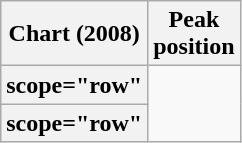<table class="wikitable sortable plainrowheaders" style="text-align:center">
<tr>
<th scope="col">Chart (2008)</th>
<th scope="col">Peak<br>position</th>
</tr>
<tr>
<th>scope="row" </th>
</tr>
<tr>
<th>scope="row" </th>
</tr>
</table>
